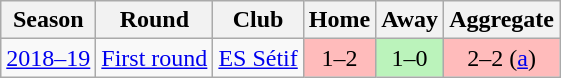<table class="wikitable" style="text-align:center">
<tr>
<th>Season</th>
<th>Round</th>
<th>Club</th>
<th>Home</th>
<th>Away</th>
<th>Aggregate</th>
</tr>
<tr>
<td align="center"><a href='#'>2018–19</a></td>
<td><a href='#'>First round</a></td>
<td> <a href='#'>ES Sétif</a></td>
<td align="center" style="background: #FFBBBB;">1–2</td>
<td align="center" style="background: #BBF3BB;">1–0</td>
<td align="center" style="background: #FFBBBB;">2–2 (<a href='#'>a</a>)</td>
</tr>
</table>
